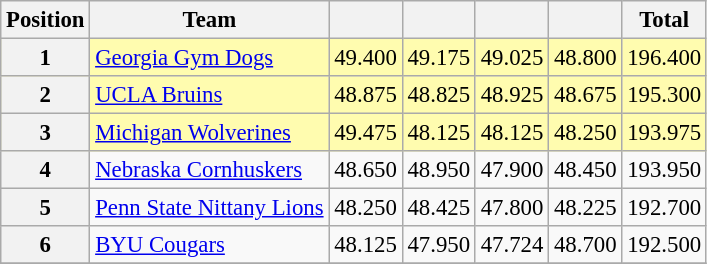<table class="wikitable sortable" style="text-align:center; font-size:95%">
<tr>
<th scope=col>Position</th>
<th scope=col>Team</th>
<th scope=col></th>
<th scope=col></th>
<th scope=col></th>
<th scope=col></th>
<th scope=col>Total</th>
</tr>
<tr bgcolor=fffcaf>
<th scope=row>1</th>
<td align=left><a href='#'>Georgia Gym Dogs</a></td>
<td>49.400</td>
<td>49.175</td>
<td>49.025</td>
<td>48.800</td>
<td>196.400</td>
</tr>
<tr bgcolor=fffcaf>
<th scope=row>2</th>
<td align=left><a href='#'>UCLA Bruins</a></td>
<td>48.875</td>
<td>48.825</td>
<td>48.925</td>
<td>48.675</td>
<td>195.300</td>
</tr>
<tr bgcolor=fffcaf>
<th scope=row>3</th>
<td align=left><a href='#'>Michigan Wolverines</a></td>
<td>49.475</td>
<td>48.125</td>
<td>48.125</td>
<td>48.250</td>
<td>193.975</td>
</tr>
<tr>
<th scope=row>4</th>
<td align=left><a href='#'>Nebraska Cornhuskers</a></td>
<td>48.650</td>
<td>48.950</td>
<td>47.900</td>
<td>48.450</td>
<td>193.950</td>
</tr>
<tr>
<th scope=row>5</th>
<td align=left><a href='#'>Penn State Nittany Lions</a></td>
<td>48.250</td>
<td>48.425</td>
<td>47.800</td>
<td>48.225</td>
<td>192.700</td>
</tr>
<tr>
<th scope=row>6</th>
<td align=left><a href='#'>BYU Cougars</a></td>
<td>48.125</td>
<td>47.950</td>
<td>47.724</td>
<td>48.700</td>
<td>192.500</td>
</tr>
<tr>
</tr>
</table>
